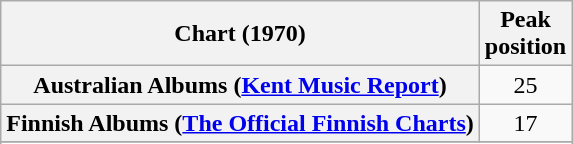<table class="wikitable sortable plainrowheaders">
<tr>
<th>Chart (1970)</th>
<th>Peak<br>position</th>
</tr>
<tr>
<th scope="row">Australian Albums (<a href='#'>Kent Music Report</a>)</th>
<td style="text-align:center;">25</td>
</tr>
<tr>
<th scope="row">Finnish Albums (<a href='#'>The Official Finnish Charts</a>)</th>
<td align="center">17</td>
</tr>
<tr>
</tr>
<tr>
</tr>
<tr>
</tr>
<tr>
</tr>
</table>
